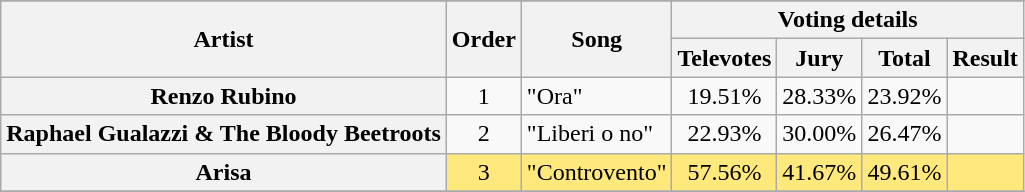<table class="wikitable plainrowheaders sortable" style="text-align:center;">
<tr>
</tr>
<tr>
<th rowspan="2">Artist</th>
<th rowspan="2">Order</th>
<th rowspan="2">Song</th>
<th colspan="4">Voting details</th>
</tr>
<tr>
<th>Televotes</th>
<th>Jury</th>
<th>Total</th>
<th>Result</th>
</tr>
<tr>
<th scope="row">Renzo Rubino</th>
<td>1</td>
<td style="text-align:left;">"Ora"</td>
<td>19.51%</td>
<td>28.33%</td>
<td>23.92%</td>
<td></td>
</tr>
<tr>
<th scope="row">Raphael Gualazzi & The Bloody Beetroots</th>
<td>2</td>
<td style="text-align:left;">"Liberi o no"</td>
<td>22.93%</td>
<td>30.00%</td>
<td>26.47%</td>
<td></td>
</tr>
<tr style="background:#ffe87c;">
<th scope="row">Arisa</th>
<td>3</td>
<td style="text-align:left;">"Controvento"</td>
<td>57.56%</td>
<td>41.67%</td>
<td>49.61%</td>
<td></td>
</tr>
<tr>
</tr>
</table>
